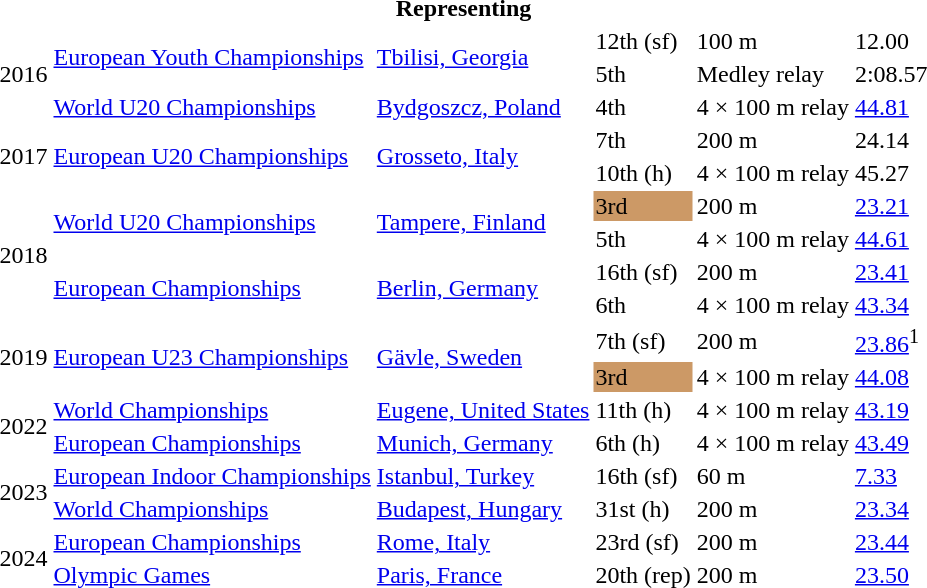<table>
<tr>
<th colspan="6">Representing </th>
</tr>
<tr>
<td rowspan=3>2016</td>
<td rowspan=2><a href='#'>European Youth Championships</a></td>
<td rowspan=2><a href='#'>Tbilisi, Georgia</a></td>
<td>12th (sf)</td>
<td>100 m</td>
<td>12.00</td>
</tr>
<tr>
<td>5th</td>
<td>Medley relay</td>
<td>2:08.57</td>
</tr>
<tr>
<td><a href='#'>World U20 Championships</a></td>
<td><a href='#'>Bydgoszcz, Poland</a></td>
<td>4th</td>
<td>4 × 100 m relay</td>
<td><a href='#'>44.81</a></td>
</tr>
<tr>
<td rowspan=2>2017</td>
<td rowspan=2><a href='#'>European U20 Championships</a></td>
<td rowspan=2><a href='#'>Grosseto, Italy</a></td>
<td>7th</td>
<td>200 m</td>
<td>24.14</td>
</tr>
<tr>
<td>10th (h)</td>
<td>4 × 100 m relay</td>
<td>45.27</td>
</tr>
<tr>
<td rowspan=4>2018</td>
<td rowspan=2><a href='#'>World U20 Championships</a></td>
<td rowspan=2><a href='#'>Tampere, Finland</a></td>
<td bgcolor=cc9966>3rd</td>
<td>200 m</td>
<td><a href='#'>23.21</a></td>
</tr>
<tr>
<td>5th</td>
<td>4 × 100 m relay</td>
<td><a href='#'>44.61</a></td>
</tr>
<tr>
<td rowspan=2><a href='#'>European Championships</a></td>
<td rowspan=2><a href='#'>Berlin, Germany</a></td>
<td>16th (sf)</td>
<td>200 m</td>
<td><a href='#'>23.41</a></td>
</tr>
<tr>
<td>6th</td>
<td>4 × 100 m relay</td>
<td><a href='#'>43.34</a></td>
</tr>
<tr>
<td rowspan=2>2019</td>
<td rowspan=2><a href='#'>European U23 Championships</a></td>
<td rowspan=2><a href='#'>Gävle, Sweden</a></td>
<td>7th (sf)</td>
<td>200 m</td>
<td><a href='#'>23.86</a><sup>1</sup></td>
</tr>
<tr>
<td bgcolor=cc9966>3rd</td>
<td>4 × 100 m relay</td>
<td><a href='#'>44.08</a></td>
</tr>
<tr>
<td rowspan=2>2022</td>
<td><a href='#'>World Championships</a></td>
<td><a href='#'>Eugene, United States</a></td>
<td>11th (h)</td>
<td>4 × 100 m relay</td>
<td><a href='#'>43.19</a></td>
</tr>
<tr>
<td><a href='#'>European Championships</a></td>
<td><a href='#'>Munich, Germany</a></td>
<td>6th (h)</td>
<td>4 × 100 m relay</td>
<td><a href='#'>43.49</a></td>
</tr>
<tr>
<td rowspan=2>2023</td>
<td><a href='#'>European Indoor Championships</a></td>
<td><a href='#'>Istanbul, Turkey</a></td>
<td>16th (sf)</td>
<td>60 m</td>
<td><a href='#'>7.33</a></td>
</tr>
<tr>
<td><a href='#'>World Championships</a></td>
<td><a href='#'>Budapest, Hungary</a></td>
<td>31st (h)</td>
<td>200 m</td>
<td><a href='#'>23.34</a></td>
</tr>
<tr>
<td rowspan=2>2024</td>
<td><a href='#'>European Championships</a></td>
<td><a href='#'>Rome, Italy</a></td>
<td>23rd (sf)</td>
<td>200 m</td>
<td><a href='#'>23.44</a></td>
</tr>
<tr>
<td><a href='#'>Olympic Games</a></td>
<td><a href='#'>Paris, France</a></td>
<td>20th (rep)</td>
<td>200 m</td>
<td><a href='#'>23.50</a></td>
</tr>
</table>
